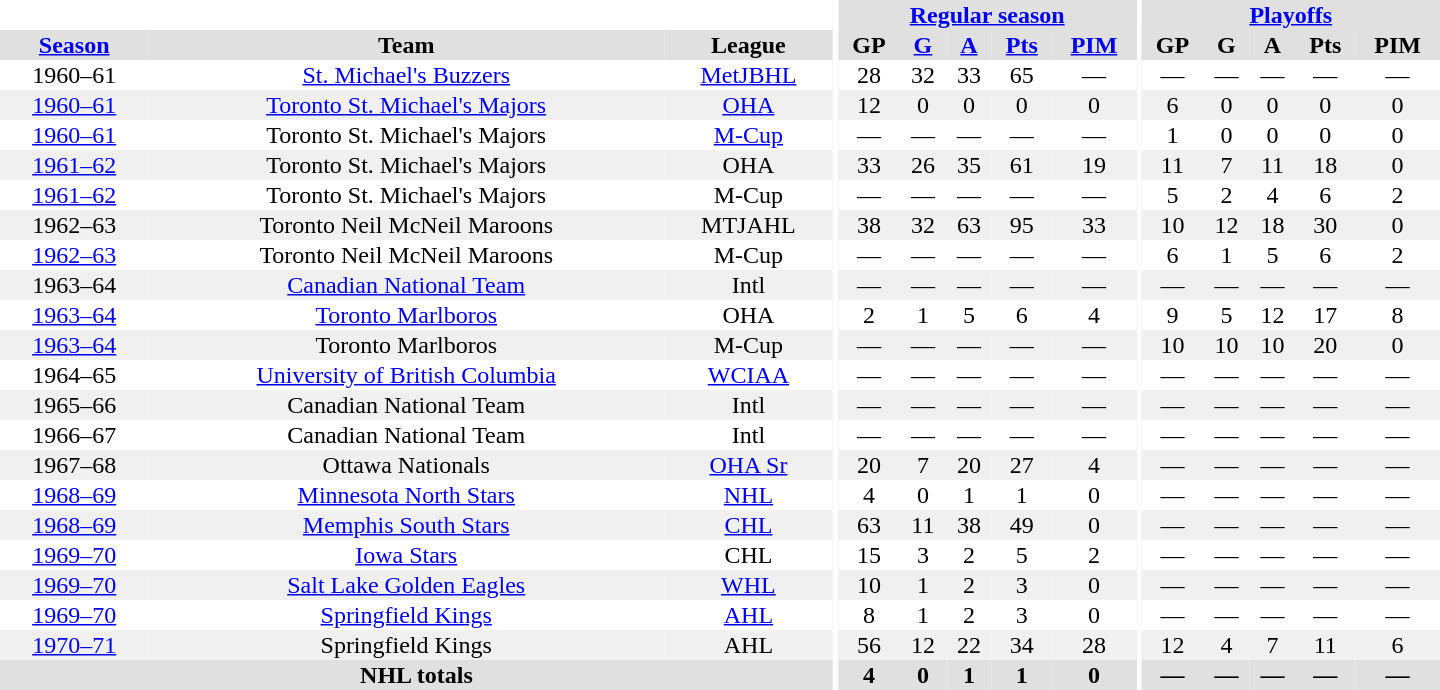<table border="0" cellpadding="1" cellspacing="0" style="text-align:center; width:60em">
<tr bgcolor="#e0e0e0">
<th colspan="3" bgcolor="#ffffff"></th>
<th rowspan="100" bgcolor="#ffffff"></th>
<th colspan="5"><a href='#'>Regular season</a></th>
<th rowspan="100" bgcolor="#ffffff"></th>
<th colspan="5"><a href='#'>Playoffs</a></th>
</tr>
<tr bgcolor="#e0e0e0">
<th><a href='#'>Season</a></th>
<th>Team</th>
<th>League</th>
<th>GP</th>
<th><a href='#'>G</a></th>
<th><a href='#'>A</a></th>
<th><a href='#'>Pts</a></th>
<th><a href='#'>PIM</a></th>
<th>GP</th>
<th>G</th>
<th>A</th>
<th>Pts</th>
<th>PIM</th>
</tr>
<tr>
<td>1960–61</td>
<td><a href='#'>St. Michael's Buzzers</a></td>
<td><a href='#'>MetJBHL</a></td>
<td>28</td>
<td>32</td>
<td>33</td>
<td>65</td>
<td>—</td>
<td>—</td>
<td>—</td>
<td>—</td>
<td>—</td>
<td>—</td>
</tr>
<tr bgcolor="#f0f0f0">
<td><a href='#'>1960–61</a></td>
<td><a href='#'>Toronto St. Michael's Majors</a></td>
<td><a href='#'>OHA</a></td>
<td>12</td>
<td>0</td>
<td>0</td>
<td>0</td>
<td>0</td>
<td>6</td>
<td>0</td>
<td>0</td>
<td>0</td>
<td>0</td>
</tr>
<tr>
<td><a href='#'>1960–61</a></td>
<td>Toronto St. Michael's Majors</td>
<td><a href='#'>M-Cup</a></td>
<td>—</td>
<td>—</td>
<td>—</td>
<td>—</td>
<td>—</td>
<td>1</td>
<td>0</td>
<td>0</td>
<td>0</td>
<td>0</td>
</tr>
<tr bgcolor="#f0f0f0">
<td><a href='#'>1961–62</a></td>
<td>Toronto St. Michael's Majors</td>
<td>OHA</td>
<td>33</td>
<td>26</td>
<td>35</td>
<td>61</td>
<td>19</td>
<td>11</td>
<td>7</td>
<td>11</td>
<td>18</td>
<td>0</td>
</tr>
<tr>
<td><a href='#'>1961–62</a></td>
<td>Toronto St. Michael's Majors</td>
<td>M-Cup</td>
<td>—</td>
<td>—</td>
<td>—</td>
<td>—</td>
<td>—</td>
<td>5</td>
<td>2</td>
<td>4</td>
<td>6</td>
<td>2</td>
</tr>
<tr bgcolor="#f0f0f0">
<td>1962–63</td>
<td>Toronto Neil McNeil Maroons</td>
<td>MTJAHL</td>
<td>38</td>
<td>32</td>
<td>63</td>
<td>95</td>
<td>33</td>
<td>10</td>
<td>12</td>
<td>18</td>
<td>30</td>
<td>0</td>
</tr>
<tr>
<td><a href='#'>1962–63</a></td>
<td>Toronto Neil McNeil Maroons</td>
<td>M-Cup</td>
<td>—</td>
<td>—</td>
<td>—</td>
<td>—</td>
<td>—</td>
<td>6</td>
<td>1</td>
<td>5</td>
<td>6</td>
<td>2</td>
</tr>
<tr bgcolor="#f0f0f0">
<td>1963–64</td>
<td><a href='#'>Canadian National Team</a></td>
<td>Intl</td>
<td>—</td>
<td>—</td>
<td>—</td>
<td>—</td>
<td>—</td>
<td>—</td>
<td>—</td>
<td>—</td>
<td>—</td>
<td>—</td>
</tr>
<tr>
<td><a href='#'>1963–64</a></td>
<td><a href='#'>Toronto Marlboros</a></td>
<td>OHA</td>
<td>2</td>
<td>1</td>
<td>5</td>
<td>6</td>
<td>4</td>
<td>9</td>
<td>5</td>
<td>12</td>
<td>17</td>
<td>8</td>
</tr>
<tr bgcolor="#f0f0f0">
<td><a href='#'>1963–64</a></td>
<td>Toronto Marlboros</td>
<td>M-Cup</td>
<td>—</td>
<td>—</td>
<td>—</td>
<td>—</td>
<td>—</td>
<td>10</td>
<td>10</td>
<td>10</td>
<td>20</td>
<td>0</td>
</tr>
<tr>
<td>1964–65</td>
<td><a href='#'>University of British Columbia</a></td>
<td><a href='#'>WCIAA</a></td>
<td>—</td>
<td>—</td>
<td>—</td>
<td>—</td>
<td>—</td>
<td>—</td>
<td>—</td>
<td>—</td>
<td>—</td>
<td>—</td>
</tr>
<tr bgcolor="#f0f0f0">
<td>1965–66</td>
<td>Canadian National Team</td>
<td>Intl</td>
<td>—</td>
<td>—</td>
<td>—</td>
<td>—</td>
<td>—</td>
<td>—</td>
<td>—</td>
<td>—</td>
<td>—</td>
<td>—</td>
</tr>
<tr>
<td>1966–67</td>
<td>Canadian National Team</td>
<td>Intl</td>
<td>—</td>
<td>—</td>
<td>—</td>
<td>—</td>
<td>—</td>
<td>—</td>
<td>—</td>
<td>—</td>
<td>—</td>
<td>—</td>
</tr>
<tr bgcolor="#f0f0f0">
<td>1967–68</td>
<td>Ottawa Nationals</td>
<td><a href='#'>OHA Sr</a></td>
<td>20</td>
<td>7</td>
<td>20</td>
<td>27</td>
<td>4</td>
<td>—</td>
<td>—</td>
<td>—</td>
<td>—</td>
<td>—</td>
</tr>
<tr>
<td><a href='#'>1968–69</a></td>
<td><a href='#'>Minnesota North Stars</a></td>
<td><a href='#'>NHL</a></td>
<td>4</td>
<td>0</td>
<td>1</td>
<td>1</td>
<td>0</td>
<td>—</td>
<td>—</td>
<td>—</td>
<td>—</td>
<td>—</td>
</tr>
<tr bgcolor="#f0f0f0">
<td><a href='#'>1968–69</a></td>
<td><a href='#'>Memphis South Stars</a></td>
<td><a href='#'>CHL</a></td>
<td>63</td>
<td>11</td>
<td>38</td>
<td>49</td>
<td>0</td>
<td>—</td>
<td>—</td>
<td>—</td>
<td>—</td>
<td>—</td>
</tr>
<tr>
<td><a href='#'>1969–70</a></td>
<td><a href='#'>Iowa Stars</a></td>
<td>CHL</td>
<td>15</td>
<td>3</td>
<td>2</td>
<td>5</td>
<td>2</td>
<td>—</td>
<td>—</td>
<td>—</td>
<td>—</td>
<td>—</td>
</tr>
<tr bgcolor="#f0f0f0">
<td><a href='#'>1969–70</a></td>
<td><a href='#'>Salt Lake Golden Eagles</a></td>
<td><a href='#'>WHL</a></td>
<td>10</td>
<td>1</td>
<td>2</td>
<td>3</td>
<td>0</td>
<td>—</td>
<td>—</td>
<td>—</td>
<td>—</td>
<td>—</td>
</tr>
<tr>
<td><a href='#'>1969–70</a></td>
<td><a href='#'>Springfield Kings</a></td>
<td><a href='#'>AHL</a></td>
<td>8</td>
<td>1</td>
<td>2</td>
<td>3</td>
<td>0</td>
<td>—</td>
<td>—</td>
<td>—</td>
<td>—</td>
<td>—</td>
</tr>
<tr bgcolor="#f0f0f0">
<td><a href='#'>1970–71</a></td>
<td>Springfield Kings</td>
<td>AHL</td>
<td>56</td>
<td>12</td>
<td>22</td>
<td>34</td>
<td>28</td>
<td>12</td>
<td>4</td>
<td>7</td>
<td>11</td>
<td>6</td>
</tr>
<tr bgcolor="#e0e0e0">
<th colspan="3">NHL totals</th>
<th>4</th>
<th>0</th>
<th>1</th>
<th>1</th>
<th>0</th>
<th>—</th>
<th>—</th>
<th>—</th>
<th>—</th>
<th>—</th>
</tr>
</table>
